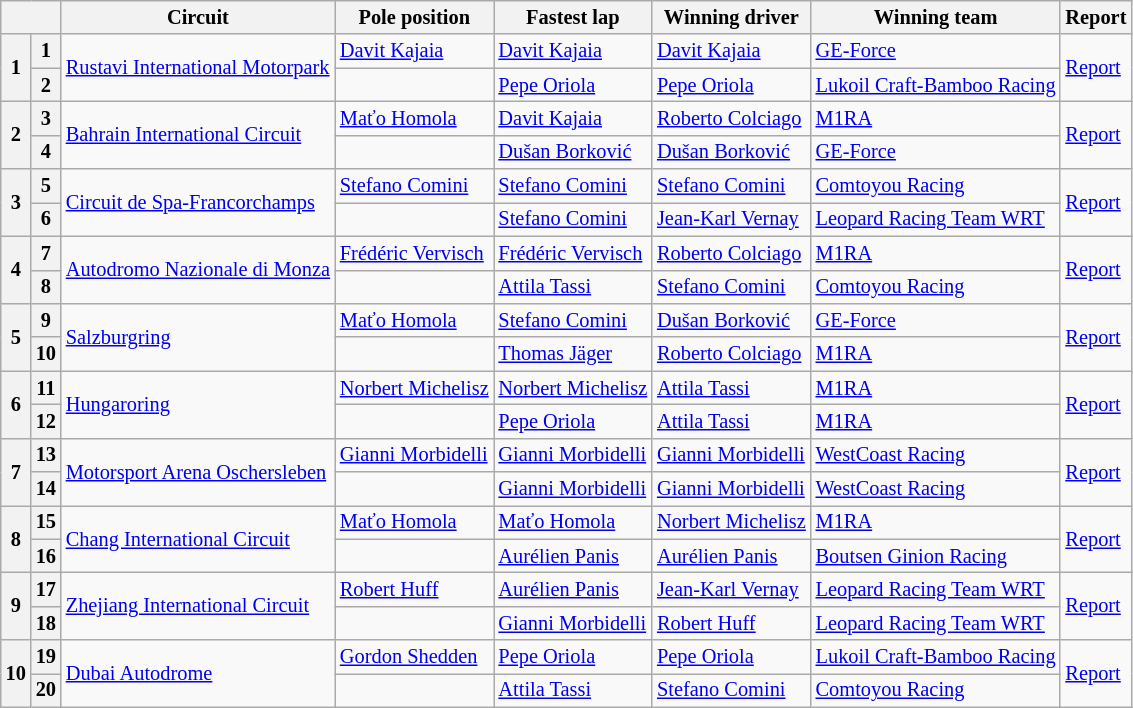<table class="wikitable" style="font-size: 85%">
<tr>
<th colspan=2></th>
<th>Circuit</th>
<th>Pole position</th>
<th>Fastest lap</th>
<th>Winning driver</th>
<th>Winning team</th>
<th>Report</th>
</tr>
<tr>
<th rowspan=2>1</th>
<th>1</th>
<td rowspan=2> <a href='#'>Rustavi International Motorpark</a></td>
<td> <a href='#'>Davit Kajaia</a></td>
<td> <a href='#'>Davit Kajaia</a></td>
<td> <a href='#'>Davit Kajaia</a></td>
<td> <a href='#'>GE-Force</a></td>
<td rowspan=2><a href='#'>Report</a></td>
</tr>
<tr>
<th>2</th>
<td></td>
<td> <a href='#'>Pepe Oriola</a></td>
<td> <a href='#'>Pepe Oriola</a></td>
<td> <a href='#'>Lukoil Craft-Bamboo Racing</a></td>
</tr>
<tr>
<th rowspan=2>2</th>
<th>3</th>
<td rowspan=2> <a href='#'>Bahrain International Circuit</a></td>
<td> <a href='#'>Maťo Homola</a></td>
<td> <a href='#'>Davit Kajaia</a></td>
<td> <a href='#'>Roberto Colciago</a></td>
<td> <a href='#'>M1RA</a></td>
<td rowspan=2><a href='#'>Report</a></td>
</tr>
<tr>
<th>4</th>
<td></td>
<td> <a href='#'>Dušan Borković</a></td>
<td> <a href='#'>Dušan Borković</a></td>
<td> <a href='#'>GE-Force</a></td>
</tr>
<tr>
<th rowspan=2>3</th>
<th>5</th>
<td rowspan=2> <a href='#'>Circuit de Spa-Francorchamps</a></td>
<td> <a href='#'>Stefano Comini</a></td>
<td> <a href='#'>Stefano Comini</a></td>
<td> <a href='#'>Stefano Comini</a></td>
<td> <a href='#'>Comtoyou Racing</a></td>
<td rowspan=2><a href='#'>Report</a></td>
</tr>
<tr>
<th>6</th>
<td></td>
<td> <a href='#'>Stefano Comini</a></td>
<td> <a href='#'>Jean-Karl Vernay</a></td>
<td> <a href='#'>Leopard Racing Team WRT</a></td>
</tr>
<tr>
<th rowspan=2>4</th>
<th>7</th>
<td rowspan=2> <a href='#'>Autodromo Nazionale di Monza</a></td>
<td> <a href='#'>Frédéric Vervisch</a></td>
<td> <a href='#'>Frédéric Vervisch</a></td>
<td> <a href='#'>Roberto Colciago</a></td>
<td> <a href='#'>M1RA</a></td>
<td rowspan=2><a href='#'>Report</a></td>
</tr>
<tr>
<th>8</th>
<td></td>
<td> <a href='#'>Attila Tassi</a></td>
<td> <a href='#'>Stefano Comini</a></td>
<td> <a href='#'>Comtoyou Racing</a></td>
</tr>
<tr>
<th rowspan=2>5</th>
<th>9</th>
<td rowspan=2> <a href='#'>Salzburgring</a></td>
<td> <a href='#'>Maťo Homola</a></td>
<td> <a href='#'>Stefano Comini</a></td>
<td> <a href='#'>Dušan Borković</a></td>
<td> <a href='#'>GE-Force</a></td>
<td rowspan=2><a href='#'>Report</a></td>
</tr>
<tr>
<th>10</th>
<td></td>
<td> <a href='#'>Thomas Jäger</a></td>
<td> <a href='#'>Roberto Colciago</a></td>
<td> <a href='#'>M1RA</a></td>
</tr>
<tr>
<th rowspan=2>6</th>
<th>11</th>
<td rowspan=2> <a href='#'>Hungaroring</a></td>
<td> <a href='#'>Norbert Michelisz</a></td>
<td> <a href='#'>Norbert Michelisz</a></td>
<td> <a href='#'>Attila Tassi</a></td>
<td> <a href='#'>M1RA</a></td>
<td rowspan=2><a href='#'>Report</a></td>
</tr>
<tr>
<th>12</th>
<td></td>
<td> <a href='#'>Pepe Oriola</a></td>
<td> <a href='#'>Attila Tassi</a></td>
<td> <a href='#'>M1RA</a></td>
</tr>
<tr>
<th rowspan=2>7</th>
<th>13</th>
<td rowspan=2> <a href='#'>Motorsport Arena Oschersleben</a></td>
<td> <a href='#'>Gianni Morbidelli</a></td>
<td> <a href='#'>Gianni Morbidelli</a></td>
<td> <a href='#'>Gianni Morbidelli</a></td>
<td> <a href='#'>WestCoast Racing</a></td>
<td rowspan=2><a href='#'>Report</a></td>
</tr>
<tr>
<th>14</th>
<td></td>
<td> <a href='#'>Gianni Morbidelli</a></td>
<td> <a href='#'>Gianni Morbidelli</a></td>
<td> <a href='#'>WestCoast Racing</a></td>
</tr>
<tr>
<th rowspan=2>8</th>
<th>15</th>
<td rowspan=2> <a href='#'>Chang International Circuit</a></td>
<td> <a href='#'>Maťo Homola</a></td>
<td> <a href='#'>Maťo Homola</a></td>
<td> <a href='#'>Norbert Michelisz</a></td>
<td> <a href='#'>M1RA</a></td>
<td rowspan=2><a href='#'>Report</a></td>
</tr>
<tr>
<th>16</th>
<td></td>
<td> <a href='#'>Aurélien Panis</a></td>
<td> <a href='#'>Aurélien Panis</a></td>
<td> <a href='#'>Boutsen Ginion Racing</a></td>
</tr>
<tr>
<th rowspan=2>9</th>
<th>17</th>
<td rowspan=2> <a href='#'>Zhejiang International Circuit</a></td>
<td> <a href='#'>Robert Huff</a></td>
<td> <a href='#'>Aurélien Panis</a></td>
<td> <a href='#'>Jean-Karl Vernay</a></td>
<td> <a href='#'>Leopard Racing Team WRT</a></td>
<td rowspan=2><a href='#'>Report</a></td>
</tr>
<tr>
<th>18</th>
<td></td>
<td> <a href='#'>Gianni Morbidelli</a></td>
<td> <a href='#'>Robert Huff</a></td>
<td> <a href='#'>Leopard Racing Team WRT</a></td>
</tr>
<tr>
<th rowspan=2>10</th>
<th>19</th>
<td rowspan=2> <a href='#'>Dubai Autodrome</a></td>
<td> <a href='#'>Gordon Shedden</a></td>
<td> <a href='#'>Pepe Oriola</a></td>
<td> <a href='#'>Pepe Oriola</a></td>
<td> <a href='#'>Lukoil Craft-Bamboo Racing</a></td>
<td rowspan=2><a href='#'>Report</a></td>
</tr>
<tr>
<th>20</th>
<td></td>
<td> <a href='#'>Attila Tassi</a></td>
<td> <a href='#'>Stefano Comini</a></td>
<td> <a href='#'>Comtoyou Racing</a></td>
</tr>
</table>
